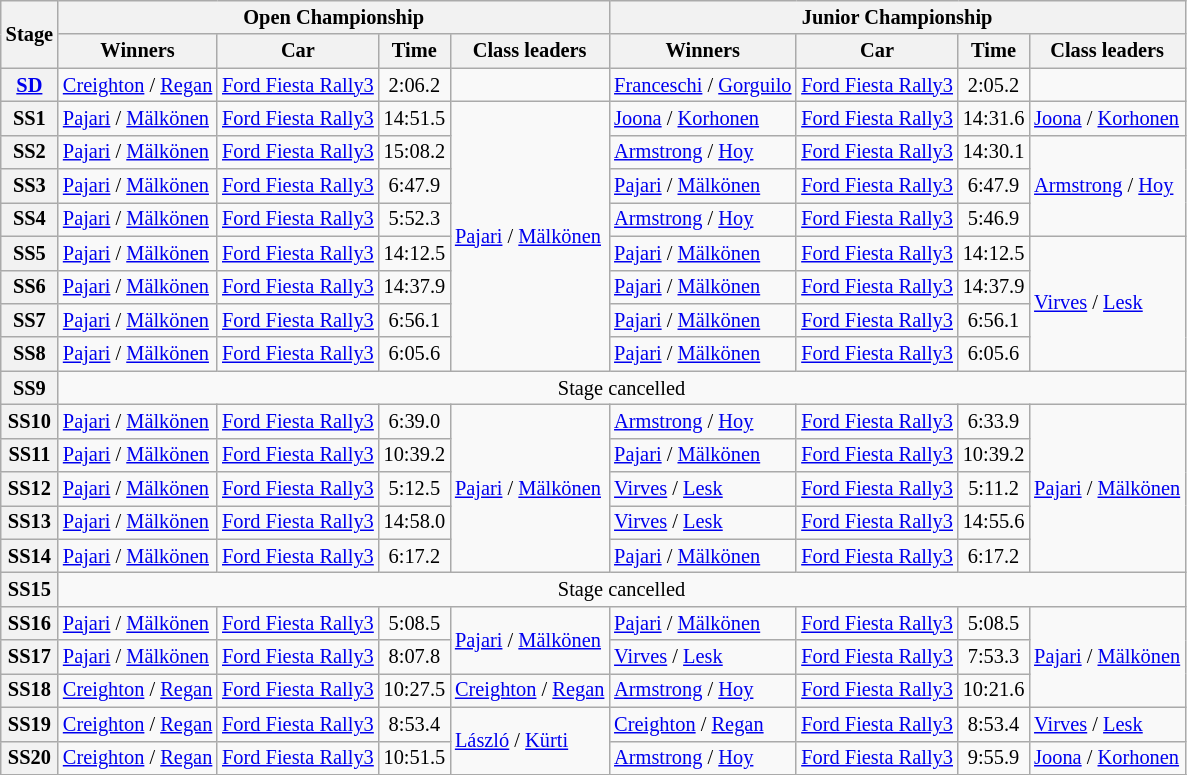<table class="wikitable" style="font-size:85%">
<tr>
<th rowspan="2">Stage</th>
<th colspan="4">Open Championship</th>
<th colspan="4">Junior Championship</th>
</tr>
<tr>
<th>Winners</th>
<th>Car</th>
<th>Time</th>
<th>Class leaders</th>
<th>Winners</th>
<th>Car</th>
<th>Time</th>
<th>Class leaders</th>
</tr>
<tr>
<th><a href='#'>SD</a></th>
<td><a href='#'>Creighton</a> / <a href='#'>Regan</a></td>
<td><a href='#'>Ford Fiesta Rally3</a></td>
<td align="center">2:06.2</td>
<td></td>
<td><a href='#'>Franceschi</a> / <a href='#'>Gorguilo</a></td>
<td><a href='#'>Ford Fiesta Rally3</a></td>
<td align="center">2:05.2</td>
<td></td>
</tr>
<tr>
<th>SS1</th>
<td><a href='#'>Pajari</a> / <a href='#'>Mälkönen</a></td>
<td><a href='#'>Ford Fiesta Rally3</a></td>
<td align="center">14:51.5</td>
<td rowspan="8"><a href='#'>Pajari</a> / <a href='#'>Mälkönen</a></td>
<td><a href='#'>Joona</a> / <a href='#'>Korhonen</a></td>
<td><a href='#'>Ford Fiesta Rally3</a></td>
<td align="center">14:31.6</td>
<td><a href='#'>Joona</a> / <a href='#'>Korhonen</a></td>
</tr>
<tr>
<th>SS2</th>
<td><a href='#'>Pajari</a> / <a href='#'>Mälkönen</a></td>
<td><a href='#'>Ford Fiesta Rally3</a></td>
<td align="center">15:08.2</td>
<td><a href='#'>Armstrong</a> / <a href='#'>Hoy</a></td>
<td><a href='#'>Ford Fiesta Rally3</a></td>
<td align="center">14:30.1</td>
<td rowspan="3"><a href='#'>Armstrong</a> / <a href='#'>Hoy</a></td>
</tr>
<tr>
<th>SS3</th>
<td><a href='#'>Pajari</a> / <a href='#'>Mälkönen</a></td>
<td><a href='#'>Ford Fiesta Rally3</a></td>
<td align="center">6:47.9</td>
<td><a href='#'>Pajari</a> / <a href='#'>Mälkönen</a></td>
<td><a href='#'>Ford Fiesta Rally3</a></td>
<td align="center">6:47.9</td>
</tr>
<tr>
<th>SS4</th>
<td><a href='#'>Pajari</a> / <a href='#'>Mälkönen</a></td>
<td><a href='#'>Ford Fiesta Rally3</a></td>
<td align="center">5:52.3</td>
<td><a href='#'>Armstrong</a> / <a href='#'>Hoy</a></td>
<td><a href='#'>Ford Fiesta Rally3</a></td>
<td align="center">5:46.9</td>
</tr>
<tr>
<th>SS5</th>
<td><a href='#'>Pajari</a> / <a href='#'>Mälkönen</a></td>
<td><a href='#'>Ford Fiesta Rally3</a></td>
<td align="center">14:12.5</td>
<td><a href='#'>Pajari</a> / <a href='#'>Mälkönen</a></td>
<td><a href='#'>Ford Fiesta Rally3</a></td>
<td align="center">14:12.5</td>
<td rowspan="4"><a href='#'>Virves</a> / <a href='#'>Lesk</a></td>
</tr>
<tr>
<th>SS6</th>
<td><a href='#'>Pajari</a> / <a href='#'>Mälkönen</a></td>
<td><a href='#'>Ford Fiesta Rally3</a></td>
<td align="center">14:37.9</td>
<td><a href='#'>Pajari</a> / <a href='#'>Mälkönen</a></td>
<td><a href='#'>Ford Fiesta Rally3</a></td>
<td align="center">14:37.9</td>
</tr>
<tr>
<th>SS7</th>
<td><a href='#'>Pajari</a> / <a href='#'>Mälkönen</a></td>
<td><a href='#'>Ford Fiesta Rally3</a></td>
<td align="center">6:56.1</td>
<td><a href='#'>Pajari</a> / <a href='#'>Mälkönen</a></td>
<td><a href='#'>Ford Fiesta Rally3</a></td>
<td align="center">6:56.1</td>
</tr>
<tr>
<th>SS8</th>
<td><a href='#'>Pajari</a> / <a href='#'>Mälkönen</a></td>
<td><a href='#'>Ford Fiesta Rally3</a></td>
<td align="center">6:05.6</td>
<td><a href='#'>Pajari</a> / <a href='#'>Mälkönen</a></td>
<td><a href='#'>Ford Fiesta Rally3</a></td>
<td align="center">6:05.6</td>
</tr>
<tr>
<th>SS9</th>
<td colspan="8" align="center">Stage cancelled</td>
</tr>
<tr>
<th>SS10</th>
<td><a href='#'>Pajari</a> / <a href='#'>Mälkönen</a></td>
<td><a href='#'>Ford Fiesta Rally3</a></td>
<td align="center">6:39.0</td>
<td rowspan="5"><a href='#'>Pajari</a> / <a href='#'>Mälkönen</a></td>
<td><a href='#'>Armstrong</a> / <a href='#'>Hoy</a></td>
<td><a href='#'>Ford Fiesta Rally3</a></td>
<td align="center">6:33.9</td>
<td rowspan="5"><a href='#'>Pajari</a> / <a href='#'>Mälkönen</a></td>
</tr>
<tr>
<th>SS11</th>
<td><a href='#'>Pajari</a> / <a href='#'>Mälkönen</a></td>
<td><a href='#'>Ford Fiesta Rally3</a></td>
<td align="center">10:39.2</td>
<td><a href='#'>Pajari</a> / <a href='#'>Mälkönen</a></td>
<td><a href='#'>Ford Fiesta Rally3</a></td>
<td align="center">10:39.2</td>
</tr>
<tr>
<th>SS12</th>
<td><a href='#'>Pajari</a> / <a href='#'>Mälkönen</a></td>
<td><a href='#'>Ford Fiesta Rally3</a></td>
<td align="center">5:12.5</td>
<td><a href='#'>Virves</a> / <a href='#'>Lesk</a></td>
<td><a href='#'>Ford Fiesta Rally3</a></td>
<td align="center">5:11.2</td>
</tr>
<tr>
<th>SS13</th>
<td><a href='#'>Pajari</a> / <a href='#'>Mälkönen</a></td>
<td><a href='#'>Ford Fiesta Rally3</a></td>
<td align="center">14:58.0</td>
<td><a href='#'>Virves</a> / <a href='#'>Lesk</a></td>
<td><a href='#'>Ford Fiesta Rally3</a></td>
<td align="center">14:55.6</td>
</tr>
<tr>
<th>SS14</th>
<td><a href='#'>Pajari</a> / <a href='#'>Mälkönen</a></td>
<td><a href='#'>Ford Fiesta Rally3</a></td>
<td align="center">6:17.2</td>
<td><a href='#'>Pajari</a> / <a href='#'>Mälkönen</a></td>
<td><a href='#'>Ford Fiesta Rally3</a></td>
<td align="center">6:17.2</td>
</tr>
<tr>
<th>SS15</th>
<td colspan="8" align="center">Stage cancelled</td>
</tr>
<tr>
<th>SS16</th>
<td><a href='#'>Pajari</a> / <a href='#'>Mälkönen</a></td>
<td><a href='#'>Ford Fiesta Rally3</a></td>
<td align="center">5:08.5</td>
<td rowspan="2" nowrap><a href='#'>Pajari</a> / <a href='#'>Mälkönen</a></td>
<td><a href='#'>Pajari</a> / <a href='#'>Mälkönen</a></td>
<td><a href='#'>Ford Fiesta Rally3</a></td>
<td align="center">5:08.5</td>
<td rowspan="3"><a href='#'>Pajari</a> / <a href='#'>Mälkönen</a></td>
</tr>
<tr>
<th>SS17</th>
<td><a href='#'>Pajari</a> / <a href='#'>Mälkönen</a></td>
<td><a href='#'>Ford Fiesta Rally3</a></td>
<td align="center">8:07.8</td>
<td><a href='#'>Virves</a> / <a href='#'>Lesk</a></td>
<td><a href='#'>Ford Fiesta Rally3</a></td>
<td align="center">7:53.3</td>
</tr>
<tr>
<th>SS18</th>
<td><a href='#'>Creighton</a> / <a href='#'>Regan</a></td>
<td><a href='#'>Ford Fiesta Rally3</a></td>
<td align="center">10:27.5</td>
<td><a href='#'>Creighton</a> / <a href='#'>Regan</a></td>
<td><a href='#'>Armstrong</a> / <a href='#'>Hoy</a></td>
<td><a href='#'>Ford Fiesta Rally3</a></td>
<td align="center">10:21.6</td>
</tr>
<tr>
<th>SS19</th>
<td><a href='#'>Creighton</a> / <a href='#'>Regan</a></td>
<td><a href='#'>Ford Fiesta Rally3</a></td>
<td align="center">8:53.4</td>
<td rowspan="2"><a href='#'>László</a> / <a href='#'>Kürti</a></td>
<td><a href='#'>Creighton</a> / <a href='#'>Regan</a></td>
<td><a href='#'>Ford Fiesta Rally3</a></td>
<td align="center">8:53.4</td>
<td><a href='#'>Virves</a> / <a href='#'>Lesk</a></td>
</tr>
<tr>
<th>SS20</th>
<td><a href='#'>Creighton</a> / <a href='#'>Regan</a></td>
<td><a href='#'>Ford Fiesta Rally3</a></td>
<td align="center">10:51.5</td>
<td><a href='#'>Armstrong</a> / <a href='#'>Hoy</a></td>
<td><a href='#'>Ford Fiesta Rally3</a></td>
<td align="center">9:55.9</td>
<td><a href='#'>Joona</a> / <a href='#'>Korhonen</a></td>
</tr>
<tr>
</tr>
</table>
